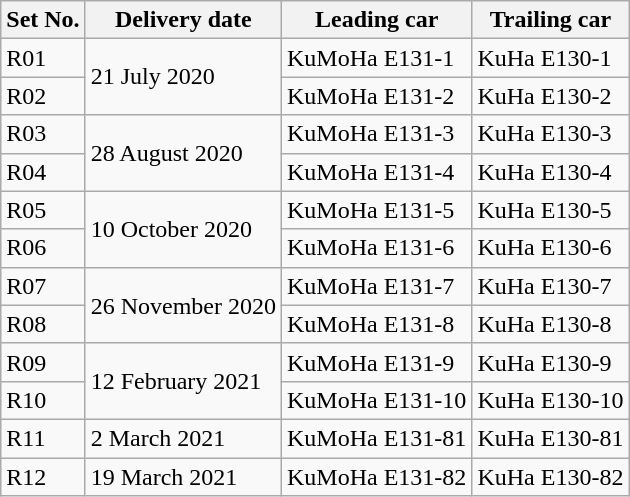<table class="wikitable mw-collapsible mw-collapsed">
<tr>
<th>Set No.</th>
<th>Delivery date</th>
<th>Leading car</th>
<th>Trailing car</th>
</tr>
<tr>
<td>R01</td>
<td rowspan="2">21 July 2020</td>
<td>KuMoHa E131-1</td>
<td>KuHa E130-1</td>
</tr>
<tr>
<td>R02</td>
<td>KuMoHa E131-2</td>
<td>KuHa E130-2</td>
</tr>
<tr>
<td>R03</td>
<td rowspan="2">28 August 2020</td>
<td>KuMoHa E131-3</td>
<td>KuHa E130-3</td>
</tr>
<tr>
<td>R04</td>
<td>KuMoHa E131-4</td>
<td>KuHa E130-4</td>
</tr>
<tr>
<td>R05</td>
<td rowspan="2">10 October 2020</td>
<td>KuMoHa E131-5</td>
<td>KuHa E130-5</td>
</tr>
<tr>
<td>R06</td>
<td>KuMoHa E131-6</td>
<td>KuHa E130-6</td>
</tr>
<tr>
<td>R07</td>
<td rowspan="2">26 November 2020</td>
<td>KuMoHa E131-7</td>
<td>KuHa E130-7</td>
</tr>
<tr>
<td>R08</td>
<td>KuMoHa E131-8</td>
<td>KuHa E130-8</td>
</tr>
<tr>
<td>R09</td>
<td rowspan="2">12 February 2021</td>
<td>KuMoHa E131-9</td>
<td>KuHa E130-9</td>
</tr>
<tr>
<td>R10</td>
<td>KuMoHa E131-10</td>
<td>KuHa E130-10</td>
</tr>
<tr>
<td>R11</td>
<td>2 March 2021</td>
<td>KuMoHa E131-81</td>
<td>KuHa E130-81</td>
</tr>
<tr>
<td>R12</td>
<td>19 March 2021</td>
<td>KuMoHa E131-82</td>
<td>KuHa E130-82</td>
</tr>
</table>
